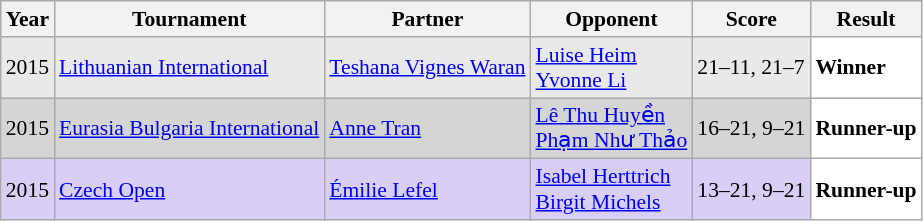<table class="sortable wikitable" style="font-size: 90%;">
<tr>
<th>Year</th>
<th>Tournament</th>
<th>Partner</th>
<th>Opponent</th>
<th>Score</th>
<th>Result</th>
</tr>
<tr style="background:#E9E9E9">
<td align="center">2015</td>
<td align="left"><a href='#'>Lithuanian International</a></td>
<td align="left"> <a href='#'>Teshana Vignes Waran</a></td>
<td align="left"> <a href='#'>Luise Heim</a> <br>  <a href='#'>Yvonne Li</a></td>
<td align="left">21–11, 21–7</td>
<td style="text-align:left; background:white"> <strong>Winner</strong></td>
</tr>
<tr style="background:#D5D5D5">
<td align="center">2015</td>
<td align="left"><a href='#'>Eurasia Bulgaria International</a></td>
<td align="left"> <a href='#'>Anne Tran</a></td>
<td align="left"> <a href='#'>Lê Thu Huyền</a> <br>  <a href='#'>Phạm Như Thảo</a></td>
<td align="left">16–21, 9–21</td>
<td style="text-align:left; background:white"> <strong>Runner-up</strong></td>
</tr>
<tr style="background:#D8CEF6">
<td align="center">2015</td>
<td align="left"><a href='#'>Czech Open</a></td>
<td align="left"> <a href='#'>Émilie Lefel</a></td>
<td align="left"> <a href='#'>Isabel Herttrich</a> <br>  <a href='#'>Birgit Michels</a></td>
<td align="left">13–21, 9–21</td>
<td style="text-align:left; background:white"> <strong>Runner-up</strong></td>
</tr>
</table>
